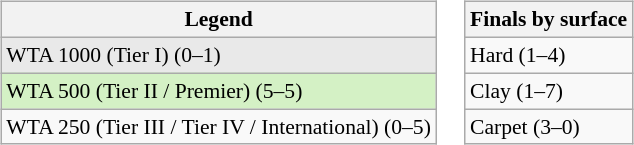<table>
<tr valign=top>
<td><br><table class=wikitable style="font-size:90%">
<tr>
<th>Legend</th>
</tr>
<tr style="background:#e9e9e9;">
<td>WTA 1000 (Tier I) (0–1)</td>
</tr>
<tr style="background:#d4f1c5;">
<td>WTA 500 (Tier II / Premier) (5–5)</td>
</tr>
<tr>
<td>WTA 250 (Tier III / Tier IV / International) (0–5)</td>
</tr>
</table>
</td>
<td><br><table class=wikitable style="font-size:90%">
<tr>
<th>Finals by surface</th>
</tr>
<tr>
<td>Hard (1–4)</td>
</tr>
<tr>
<td>Clay (1–7)</td>
</tr>
<tr>
<td>Carpet (3–0)</td>
</tr>
</table>
</td>
</tr>
</table>
